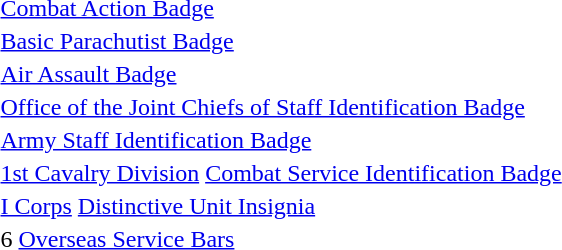<table>
<tr>
<td></td>
<td><a href='#'>Combat Action Badge</a></td>
</tr>
<tr>
<td></td>
<td><a href='#'>Basic Parachutist Badge</a></td>
</tr>
<tr>
<td></td>
<td><a href='#'>Air Assault Badge</a></td>
</tr>
<tr>
<td></td>
<td><a href='#'>Office of the Joint Chiefs of Staff Identification Badge</a></td>
</tr>
<tr>
<td></td>
<td><a href='#'>Army Staff Identification Badge</a></td>
</tr>
<tr>
<td></td>
<td><a href='#'>1st Cavalry Division</a> <a href='#'>Combat Service Identification Badge</a></td>
</tr>
<tr>
<td></td>
<td><a href='#'>I Corps</a> <a href='#'>Distinctive Unit Insignia</a></td>
</tr>
<tr>
<td></td>
<td>6 <a href='#'>Overseas Service Bars</a></td>
</tr>
</table>
